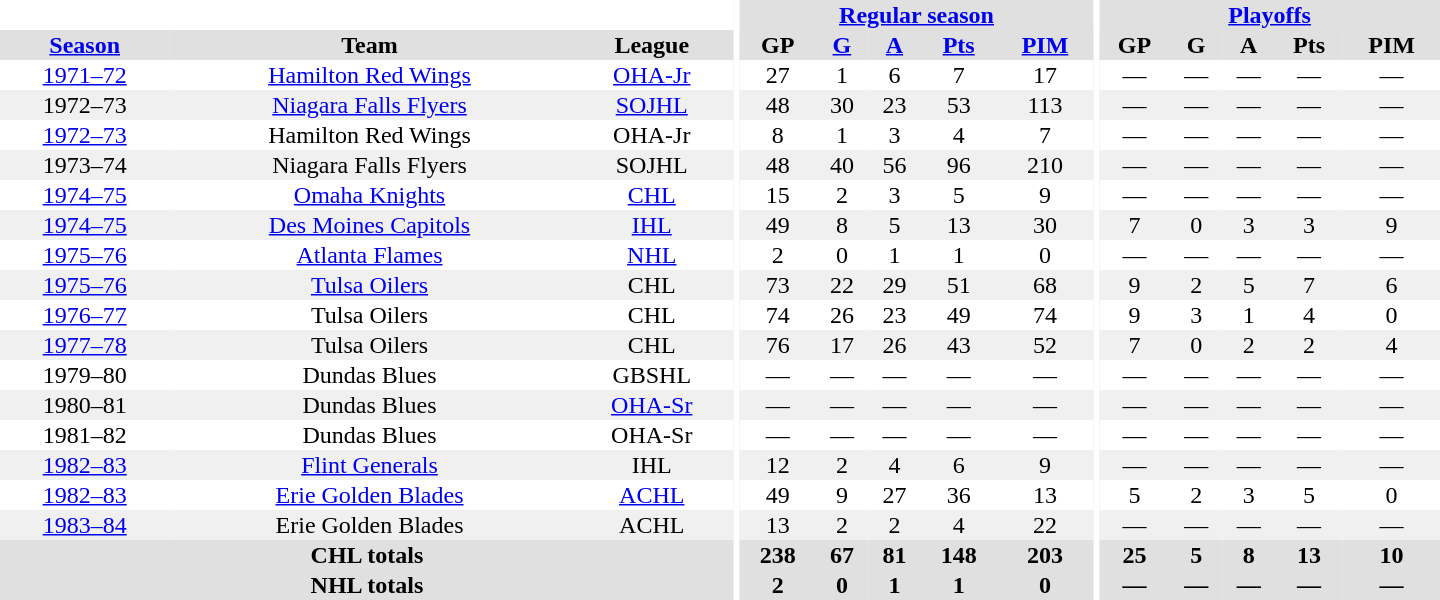<table border="0" cellpadding="1" cellspacing="0" style="text-align:center; width:60em">
<tr bgcolor="#e0e0e0">
<th colspan="3" bgcolor="#ffffff"></th>
<th rowspan="100" bgcolor="#ffffff"></th>
<th colspan="5"><a href='#'>Regular season</a></th>
<th rowspan="100" bgcolor="#ffffff"></th>
<th colspan="5"><a href='#'>Playoffs</a></th>
</tr>
<tr bgcolor="#e0e0e0">
<th><a href='#'>Season</a></th>
<th>Team</th>
<th>League</th>
<th>GP</th>
<th><a href='#'>G</a></th>
<th><a href='#'>A</a></th>
<th><a href='#'>Pts</a></th>
<th><a href='#'>PIM</a></th>
<th>GP</th>
<th>G</th>
<th>A</th>
<th>Pts</th>
<th>PIM</th>
</tr>
<tr>
<td><a href='#'>1971–72</a></td>
<td><a href='#'>Hamilton Red Wings</a></td>
<td><a href='#'>OHA-Jr</a></td>
<td>27</td>
<td>1</td>
<td>6</td>
<td>7</td>
<td>17</td>
<td>—</td>
<td>—</td>
<td>—</td>
<td>—</td>
<td>—</td>
</tr>
<tr bgcolor="#f0f0f0">
<td>1972–73</td>
<td><a href='#'>Niagara Falls Flyers</a></td>
<td><a href='#'>SOJHL</a></td>
<td>48</td>
<td>30</td>
<td>23</td>
<td>53</td>
<td>113</td>
<td>—</td>
<td>—</td>
<td>—</td>
<td>—</td>
<td>—</td>
</tr>
<tr>
<td><a href='#'>1972–73</a></td>
<td>Hamilton Red Wings</td>
<td>OHA-Jr</td>
<td>8</td>
<td>1</td>
<td>3</td>
<td>4</td>
<td>7</td>
<td>—</td>
<td>—</td>
<td>—</td>
<td>—</td>
<td>—</td>
</tr>
<tr bgcolor="#f0f0f0">
<td>1973–74</td>
<td>Niagara Falls Flyers</td>
<td>SOJHL</td>
<td>48</td>
<td>40</td>
<td>56</td>
<td>96</td>
<td>210</td>
<td>—</td>
<td>—</td>
<td>—</td>
<td>—</td>
<td>—</td>
</tr>
<tr>
<td><a href='#'>1974–75</a></td>
<td><a href='#'>Omaha Knights</a></td>
<td><a href='#'>CHL</a></td>
<td>15</td>
<td>2</td>
<td>3</td>
<td>5</td>
<td>9</td>
<td>—</td>
<td>—</td>
<td>—</td>
<td>—</td>
<td>—</td>
</tr>
<tr bgcolor="#f0f0f0">
<td><a href='#'>1974–75</a></td>
<td><a href='#'>Des Moines Capitols</a></td>
<td><a href='#'>IHL</a></td>
<td>49</td>
<td>8</td>
<td>5</td>
<td>13</td>
<td>30</td>
<td>7</td>
<td>0</td>
<td>3</td>
<td>3</td>
<td>9</td>
</tr>
<tr>
<td><a href='#'>1975–76</a></td>
<td><a href='#'>Atlanta Flames</a></td>
<td><a href='#'>NHL</a></td>
<td>2</td>
<td>0</td>
<td>1</td>
<td>1</td>
<td>0</td>
<td>—</td>
<td>—</td>
<td>—</td>
<td>—</td>
<td>—</td>
</tr>
<tr bgcolor="#f0f0f0">
<td><a href='#'>1975–76</a></td>
<td><a href='#'>Tulsa Oilers</a></td>
<td>CHL</td>
<td>73</td>
<td>22</td>
<td>29</td>
<td>51</td>
<td>68</td>
<td>9</td>
<td>2</td>
<td>5</td>
<td>7</td>
<td>6</td>
</tr>
<tr>
<td><a href='#'>1976–77</a></td>
<td>Tulsa Oilers</td>
<td>CHL</td>
<td>74</td>
<td>26</td>
<td>23</td>
<td>49</td>
<td>74</td>
<td>9</td>
<td>3</td>
<td>1</td>
<td>4</td>
<td>0</td>
</tr>
<tr bgcolor="#f0f0f0">
<td><a href='#'>1977–78</a></td>
<td>Tulsa Oilers</td>
<td>CHL</td>
<td>76</td>
<td>17</td>
<td>26</td>
<td>43</td>
<td>52</td>
<td>7</td>
<td>0</td>
<td>2</td>
<td>2</td>
<td>4</td>
</tr>
<tr>
<td>1979–80</td>
<td>Dundas Blues</td>
<td>GBSHL</td>
<td>—</td>
<td>—</td>
<td>—</td>
<td>—</td>
<td>—</td>
<td>—</td>
<td>—</td>
<td>—</td>
<td>—</td>
<td>—</td>
</tr>
<tr bgcolor="#f0f0f0">
<td>1980–81</td>
<td>Dundas Blues</td>
<td><a href='#'>OHA-Sr</a></td>
<td>—</td>
<td>—</td>
<td>—</td>
<td>—</td>
<td>—</td>
<td>—</td>
<td>—</td>
<td>—</td>
<td>—</td>
<td>—</td>
</tr>
<tr>
<td>1981–82</td>
<td>Dundas Blues</td>
<td>OHA-Sr</td>
<td>—</td>
<td>—</td>
<td>—</td>
<td>—</td>
<td>—</td>
<td>—</td>
<td>—</td>
<td>—</td>
<td>—</td>
<td>—</td>
</tr>
<tr bgcolor="#f0f0f0">
<td><a href='#'>1982–83</a></td>
<td><a href='#'>Flint Generals</a></td>
<td>IHL</td>
<td>12</td>
<td>2</td>
<td>4</td>
<td>6</td>
<td>9</td>
<td>—</td>
<td>—</td>
<td>—</td>
<td>—</td>
<td>—</td>
</tr>
<tr>
<td><a href='#'>1982–83</a></td>
<td><a href='#'>Erie Golden Blades</a></td>
<td><a href='#'>ACHL</a></td>
<td>49</td>
<td>9</td>
<td>27</td>
<td>36</td>
<td>13</td>
<td>5</td>
<td>2</td>
<td>3</td>
<td>5</td>
<td>0</td>
</tr>
<tr bgcolor="#f0f0f0">
<td><a href='#'>1983–84</a></td>
<td>Erie Golden Blades</td>
<td>ACHL</td>
<td>13</td>
<td>2</td>
<td>2</td>
<td>4</td>
<td>22</td>
<td>—</td>
<td>—</td>
<td>—</td>
<td>—</td>
<td>—</td>
</tr>
<tr bgcolor="#e0e0e0">
<th colspan="3">CHL totals</th>
<th>238</th>
<th>67</th>
<th>81</th>
<th>148</th>
<th>203</th>
<th>25</th>
<th>5</th>
<th>8</th>
<th>13</th>
<th>10</th>
</tr>
<tr bgcolor="#e0e0e0">
<th colspan="3">NHL totals</th>
<th>2</th>
<th>0</th>
<th>1</th>
<th>1</th>
<th>0</th>
<th>—</th>
<th>—</th>
<th>—</th>
<th>—</th>
<th>—</th>
</tr>
</table>
